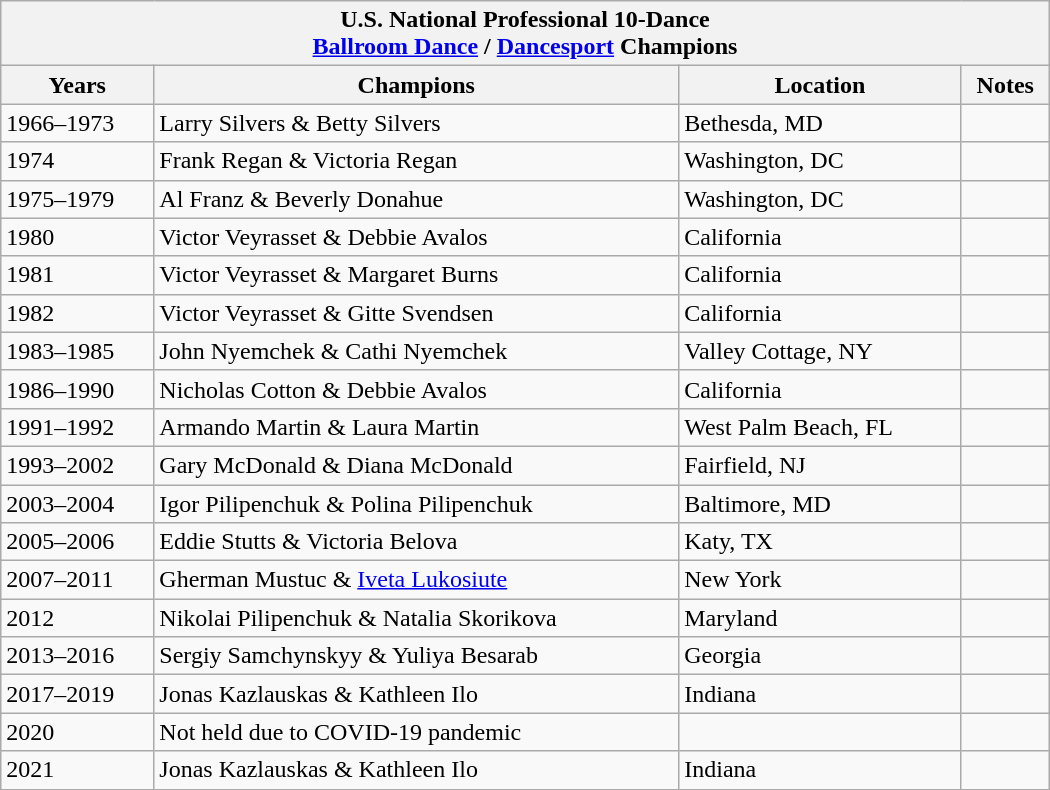<table class="wikitable" width="700px" cellpadding="5">
<tr>
<th colspan="4" align="center"><strong>U.S. National Professional 10-Dance</strong><br><strong><a href='#'>Ballroom Dance</a> / <a href='#'>Dancesport</a> Champions</strong></th>
</tr>
<tr>
<th>Years</th>
<th>Champions</th>
<th>Location</th>
<th>Notes</th>
</tr>
<tr>
<td>1966–1973</td>
<td>Larry Silvers & Betty Silvers</td>
<td>Bethesda, MD</td>
<td></td>
</tr>
<tr>
<td>1974</td>
<td>Frank Regan & Victoria Regan</td>
<td>Washington, DC</td>
<td></td>
</tr>
<tr>
<td>1975–1979</td>
<td>Al Franz & Beverly Donahue</td>
<td>Washington, DC</td>
<td></td>
</tr>
<tr>
<td>1980</td>
<td>Victor Veyrasset & Debbie Avalos</td>
<td>California</td>
<td></td>
</tr>
<tr>
<td>1981</td>
<td>Victor Veyrasset & Margaret Burns</td>
<td>California</td>
<td></td>
</tr>
<tr>
<td>1982</td>
<td>Victor Veyrasset & Gitte Svendsen</td>
<td>California</td>
<td></td>
</tr>
<tr>
<td>1983–1985</td>
<td>John Nyemchek & Cathi Nyemchek</td>
<td>Valley Cottage, NY</td>
<td></td>
</tr>
<tr>
<td>1986–1990</td>
<td>Nicholas Cotton & Debbie Avalos</td>
<td>California</td>
<td></td>
</tr>
<tr>
<td>1991–1992</td>
<td>Armando Martin & Laura Martin</td>
<td>West Palm Beach, FL</td>
<td></td>
</tr>
<tr>
<td>1993–2002</td>
<td>Gary McDonald & Diana McDonald</td>
<td>Fairfield, NJ</td>
<td></td>
</tr>
<tr>
<td>2003–2004</td>
<td>Igor Pilipenchuk & Polina Pilipenchuk</td>
<td>Baltimore, MD</td>
<td></td>
</tr>
<tr>
<td>2005–2006</td>
<td>Eddie Stutts & Victoria Belova</td>
<td>Katy, TX</td>
<td></td>
</tr>
<tr>
<td>2007–2011</td>
<td>Gherman Mustuc & <a href='#'>Iveta Lukosiute</a></td>
<td>New York</td>
<td></td>
</tr>
<tr>
<td>2012</td>
<td>Nikolai Pilipenchuk & Natalia Skorikova</td>
<td>Maryland</td>
<td></td>
</tr>
<tr>
<td>2013–2016</td>
<td>Sergiy Samchynskyy & Yuliya Besarab</td>
<td>Georgia</td>
<td></td>
</tr>
<tr>
<td>2017–2019</td>
<td>Jonas Kazlauskas & Kathleen Ilo</td>
<td>Indiana</td>
<td></td>
</tr>
<tr>
<td>2020</td>
<td>Not held due to COVID-19 pandemic</td>
<td></td>
<td></td>
</tr>
<tr>
<td>2021</td>
<td>Jonas Kazlauskas & Kathleen Ilo</td>
<td>Indiana</td>
<td></td>
</tr>
</table>
